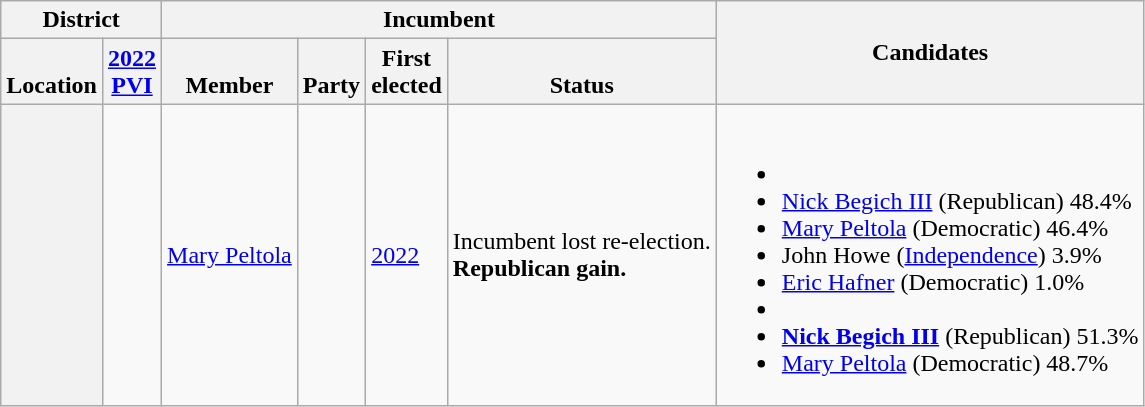<table class="wikitable sortable">
<tr>
<th colspan=2>District</th>
<th colspan=4>Incumbent</th>
<th rowspan=2 class="unsortable">Candidates</th>
</tr>
<tr valign=bottom>
<th>Location</th>
<th><a href='#'>2022<br>PVI</a></th>
<th>Member</th>
<th>Party</th>
<th>First<br>elected</th>
<th>Status</th>
</tr>
<tr>
<th></th>
<td></td>
<td><a href='#'>Mary Peltola</a></td>
<td></td>
<td><a href='#'>2022 </a></td>
<td>Incumbent lost re-election.<br><strong>Republican gain.</strong></td>
<td nowrap><br><ul><li><strong></strong></li><li> <a href='#'>Nick Begich III</a> (Republican) 48.4%</li><li> <a href='#'>Mary Peltola</a> (Democratic) 46.4%</li><li>John Howe (<a href='#'>Independence</a>) 3.9%</li><li><a href='#'>Eric Hafner</a> (Democratic) 1.0%</li><li><strong></strong></li><li> <strong><a href='#'>Nick Begich III</a></strong> (Republican) 51.3%</li><li><a href='#'>Mary Peltola</a> (Democratic) 48.7%</li></ul></td>
</tr>
</table>
